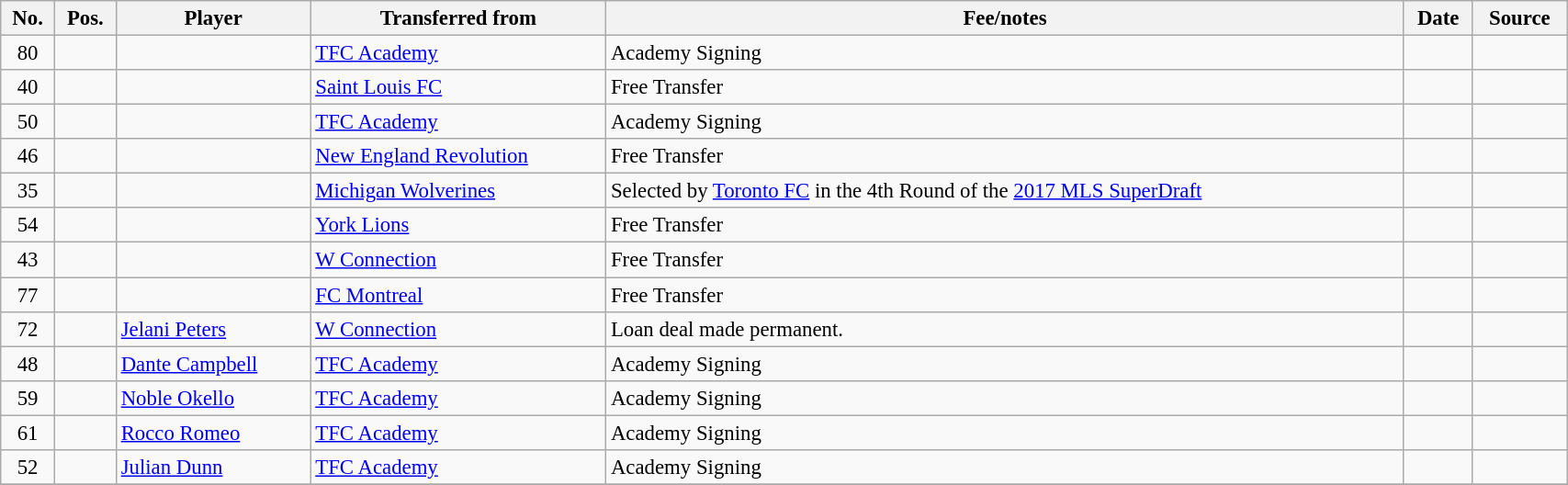<table class="wikitable sortable" style="width:90%; text-align:center; font-size:95%; text-align:left;">
<tr>
<th><strong>No.</strong></th>
<th><strong>Pos.</strong></th>
<th><strong>Player</strong></th>
<th><strong>Transferred from</strong></th>
<th><strong>Fee/notes</strong></th>
<th><strong>Date</strong></th>
<th><strong>Source</strong></th>
</tr>
<tr>
<td align=center>80</td>
<td align=center></td>
<td></td>
<td> <a href='#'>TFC Academy</a></td>
<td>Academy Signing</td>
<td></td>
<td></td>
</tr>
<tr>
<td align=center>40</td>
<td align=center></td>
<td></td>
<td> <a href='#'>Saint Louis FC</a></td>
<td>Free Transfer</td>
<td></td>
<td></td>
</tr>
<tr>
<td align=center>50</td>
<td align=center></td>
<td></td>
<td> <a href='#'>TFC Academy</a></td>
<td>Academy Signing</td>
<td></td>
<td></td>
</tr>
<tr>
<td align=center>46</td>
<td align=center></td>
<td></td>
<td> <a href='#'>New England Revolution</a></td>
<td>Free Transfer</td>
<td></td>
<td></td>
</tr>
<tr>
<td align=center>35</td>
<td align=center></td>
<td></td>
<td> <a href='#'>Michigan Wolverines</a></td>
<td>Selected by <a href='#'>Toronto FC</a> in the 4th Round of the <a href='#'>2017 MLS SuperDraft</a></td>
<td></td>
<td></td>
</tr>
<tr>
<td align=center>54</td>
<td align=center></td>
<td></td>
<td> <a href='#'>York Lions</a></td>
<td>Free Transfer</td>
<td></td>
<td></td>
</tr>
<tr>
<td align=center>43</td>
<td align=center></td>
<td></td>
<td> <a href='#'>W Connection</a></td>
<td>Free Transfer</td>
<td></td>
<td></td>
</tr>
<tr>
<td align=center>77</td>
<td align=center></td>
<td></td>
<td> <a href='#'>FC Montreal</a></td>
<td>Free Transfer</td>
<td></td>
<td></td>
</tr>
<tr>
<td align=center>72</td>
<td align=center></td>
<td align=Peters, Jelani> <a href='#'>Jelani Peters</a></td>
<td> <a href='#'>W Connection</a></td>
<td>Loan deal made permanent.</td>
<td></td>
<td></td>
</tr>
<tr>
<td align=center>48</td>
<td align=center></td>
<td align=Campbell, Dante> <a href='#'>Dante Campbell</a></td>
<td> <a href='#'>TFC Academy</a></td>
<td>Academy Signing</td>
<td></td>
<td></td>
</tr>
<tr>
<td align=center>59</td>
<td align=center></td>
<td align=Okello, Noble> <a href='#'>Noble Okello</a></td>
<td> <a href='#'>TFC Academy</a></td>
<td>Academy Signing</td>
<td></td>
<td></td>
</tr>
<tr>
<td align=center>61</td>
<td align=center></td>
<td align=Romeo, Rocco> <a href='#'>Rocco Romeo</a></td>
<td> <a href='#'>TFC Academy</a></td>
<td>Academy Signing</td>
<td></td>
<td></td>
</tr>
<tr>
<td align=center>52</td>
<td align=center></td>
<td align=Dunn, Julian> <a href='#'>Julian Dunn</a></td>
<td> <a href='#'>TFC Academy</a></td>
<td>Academy Signing</td>
<td></td>
<td></td>
</tr>
<tr>
</tr>
</table>
